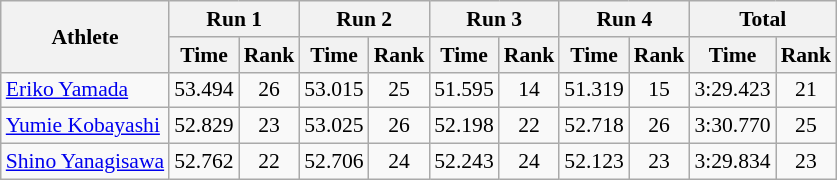<table class="wikitable" border="1" style="font-size:90%">
<tr>
<th rowspan="2">Athlete</th>
<th colspan="2">Run 1</th>
<th colspan="2">Run 2</th>
<th colspan="2">Run 3</th>
<th colspan="2">Run 4</th>
<th colspan="2">Total</th>
</tr>
<tr>
<th>Time</th>
<th>Rank</th>
<th>Time</th>
<th>Rank</th>
<th>Time</th>
<th>Rank</th>
<th>Time</th>
<th>Rank</th>
<th>Time</th>
<th>Rank</th>
</tr>
<tr>
<td><a href='#'>Eriko Yamada</a></td>
<td align="center">53.494</td>
<td align="center">26</td>
<td align="center">53.015</td>
<td align="center">25</td>
<td align="center">51.595</td>
<td align="center">14</td>
<td align="center">51.319</td>
<td align="center">15</td>
<td align="center">3:29.423</td>
<td align="center">21</td>
</tr>
<tr>
<td><a href='#'>Yumie Kobayashi</a></td>
<td align="center">52.829</td>
<td align="center">23</td>
<td align="center">53.025</td>
<td align="center">26</td>
<td align="center">52.198</td>
<td align="center">22</td>
<td align="center">52.718</td>
<td align="center">26</td>
<td align="center">3:30.770</td>
<td align="center">25</td>
</tr>
<tr>
<td><a href='#'>Shino Yanagisawa</a></td>
<td align="center">52.762</td>
<td align="center">22</td>
<td align="center">52.706</td>
<td align="center">24</td>
<td align="center">52.243</td>
<td align="center">24</td>
<td align="center">52.123</td>
<td align="center">23</td>
<td align="center">3:29.834</td>
<td align="center">23</td>
</tr>
</table>
